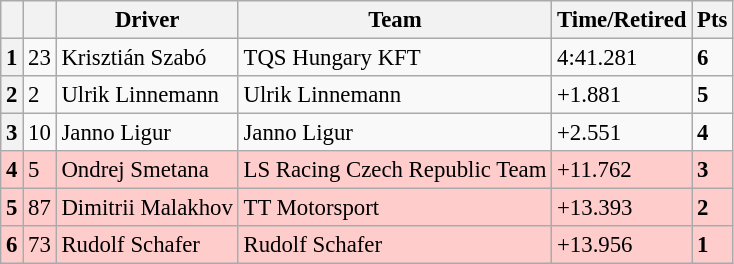<table class=wikitable style="font-size:95%">
<tr>
<th></th>
<th></th>
<th>Driver</th>
<th>Team</th>
<th>Time/Retired</th>
<th>Pts</th>
</tr>
<tr>
<th>1</th>
<td>23</td>
<td> Krisztián Szabó</td>
<td>TQS Hungary KFT</td>
<td>4:41.281</td>
<td><strong>6</strong></td>
</tr>
<tr>
<th>2</th>
<td>2</td>
<td> Ulrik Linnemann</td>
<td>Ulrik Linnemann</td>
<td>+1.881</td>
<td><strong>5</strong></td>
</tr>
<tr>
<th>3</th>
<td>10</td>
<td> Janno Ligur</td>
<td>Janno Ligur</td>
<td>+2.551</td>
<td><strong>4</strong></td>
</tr>
<tr>
<th style="background:#ffcccc;">4</th>
<td style="background:#ffcccc;">5</td>
<td style="background:#ffcccc;"> Ondrej Smetana</td>
<td style="background:#ffcccc;">LS Racing Czech Republic Team</td>
<td style="background:#ffcccc;">+11.762</td>
<td style="background:#ffcccc;"><strong>3</strong></td>
</tr>
<tr>
<th style="background:#ffcccc;">5</th>
<td style="background:#ffcccc;">87</td>
<td style="background:#ffcccc;"> Dimitrii Malakhov</td>
<td style="background:#ffcccc;">TT Motorsport</td>
<td style="background:#ffcccc;">+13.393</td>
<td style="background:#ffcccc;"><strong>2</strong></td>
</tr>
<tr>
<th style="background:#ffcccc;">6</th>
<td style="background:#ffcccc;">73</td>
<td style="background:#ffcccc;"> Rudolf Schafer</td>
<td style="background:#ffcccc;">Rudolf Schafer</td>
<td style="background:#ffcccc;">+13.956</td>
<td style="background:#ffcccc;"><strong>1</strong></td>
</tr>
</table>
